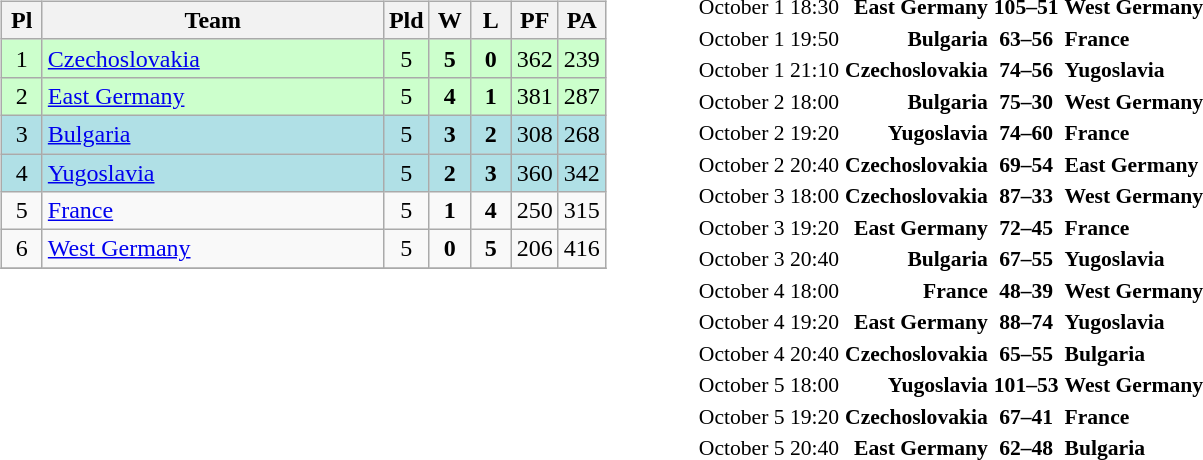<table>
<tr>
<td width="50%"><br><table class="wikitable" style="text-align: center;">
<tr>
<th width=20>Pl</th>
<th width=220>Team</th>
<th width=20>Pld</th>
<th width=20>W</th>
<th width=20>L</th>
<th width=20>PF</th>
<th width=20>PA</th>
</tr>
<tr bgcolor=ccffcc>
<td>1</td>
<td align="left"> <a href='#'>Czechoslovakia</a></td>
<td>5</td>
<td><strong>5</strong></td>
<td><strong>0</strong></td>
<td>362</td>
<td>239</td>
</tr>
<tr bgcolor=ccffcc>
<td>2</td>
<td align="left"> <a href='#'>East Germany</a></td>
<td>5</td>
<td><strong>4</strong></td>
<td><strong>1</strong></td>
<td>381</td>
<td>287</td>
</tr>
<tr bgcolor=b0e0e6>
<td>3</td>
<td align="left"> <a href='#'>Bulgaria</a></td>
<td>5</td>
<td><strong>3</strong></td>
<td><strong>2</strong></td>
<td>308</td>
<td>268</td>
</tr>
<tr bgcolor=b0e0e6>
<td>4</td>
<td align="left"> <a href='#'>Yugoslavia</a></td>
<td>5</td>
<td><strong>2</strong></td>
<td><strong>3</strong></td>
<td>360</td>
<td>342</td>
</tr>
<tr>
<td>5</td>
<td align="left"> <a href='#'>France</a></td>
<td>5</td>
<td><strong>1</strong></td>
<td><strong>4</strong></td>
<td>250</td>
<td>315</td>
</tr>
<tr>
<td>6</td>
<td align="left"> <a href='#'>West Germany</a></td>
<td>5</td>
<td><strong>0</strong></td>
<td><strong>5</strong></td>
<td>206</td>
<td>416</td>
</tr>
<tr>
</tr>
</table>
<br>
<br>
<br>
<br>
<br>
<br>
<br></td>
<td><br><table style="font-size:90%; margin: 0 auto;">
<tr>
<td>October 1 18:30</td>
<td align="right"><strong>East Germany</strong> </td>
<td align="center"><strong>105–51</strong></td>
<td><strong> West Germany</strong></td>
</tr>
<tr>
<td>October 1 19:50</td>
<td align="right"><strong>Bulgaria</strong> </td>
<td align="center"><strong>63–56</strong></td>
<td><strong> France</strong></td>
</tr>
<tr>
<td>October 1 21:10</td>
<td align="right"><strong>Czechoslovakia</strong> </td>
<td align="center"><strong>74–56</strong></td>
<td><strong> Yugoslavia</strong></td>
</tr>
<tr>
<td>October 2 18:00</td>
<td align="right"><strong>Bulgaria</strong> </td>
<td align="center"><strong>75–30</strong></td>
<td><strong> West Germany</strong></td>
</tr>
<tr>
<td>October 2 19:20</td>
<td align="right"><strong>Yugoslavia</strong> </td>
<td align="center"><strong>74–60</strong></td>
<td><strong> France</strong></td>
</tr>
<tr>
<td>October 2 20:40</td>
<td align="right"><strong>Czechoslovakia</strong> </td>
<td align="center"><strong>69–54</strong></td>
<td><strong> East Germany</strong></td>
</tr>
<tr>
<td>October 3 18:00</td>
<td align="right"><strong>Czechoslovakia</strong> </td>
<td align="center"><strong>87–33</strong></td>
<td><strong> West Germany</strong></td>
</tr>
<tr>
<td>October 3 19:20</td>
<td align="right"><strong>East Germany</strong> </td>
<td align="center"><strong>72–45</strong></td>
<td><strong> France</strong></td>
</tr>
<tr>
<td>October 3 20:40</td>
<td align="right"><strong>Bulgaria</strong> </td>
<td align="center"><strong>67–55</strong></td>
<td><strong> Yugoslavia</strong></td>
</tr>
<tr>
<td>October 4 18:00</td>
<td align="right"><strong>France</strong> </td>
<td align="center"><strong>48–39</strong></td>
<td><strong> West Germany</strong></td>
</tr>
<tr>
<td>October 4 19:20</td>
<td align="right"><strong>East Germany</strong> </td>
<td align="center"><strong>88–74</strong></td>
<td><strong> Yugoslavia</strong></td>
</tr>
<tr>
<td>October 4 20:40</td>
<td align="right"><strong>Czechoslovakia</strong> </td>
<td align="center"><strong>65–55</strong></td>
<td><strong> Bulgaria</strong></td>
</tr>
<tr>
<td>October 5 18:00</td>
<td align="right"><strong>Yugoslavia</strong> </td>
<td align="center"><strong>101–53</strong></td>
<td><strong> West Germany</strong></td>
</tr>
<tr>
<td>October 5 19:20</td>
<td align="right"><strong>Czechoslovakia</strong> </td>
<td align="center"><strong>67–41</strong></td>
<td><strong> France</strong></td>
</tr>
<tr>
<td>October 5 20:40</td>
<td align="right"><strong>East Germany</strong> </td>
<td align="center"><strong>62–48</strong></td>
<td><strong> Bulgaria</strong></td>
</tr>
<tr>
</tr>
</table>
</td>
</tr>
</table>
